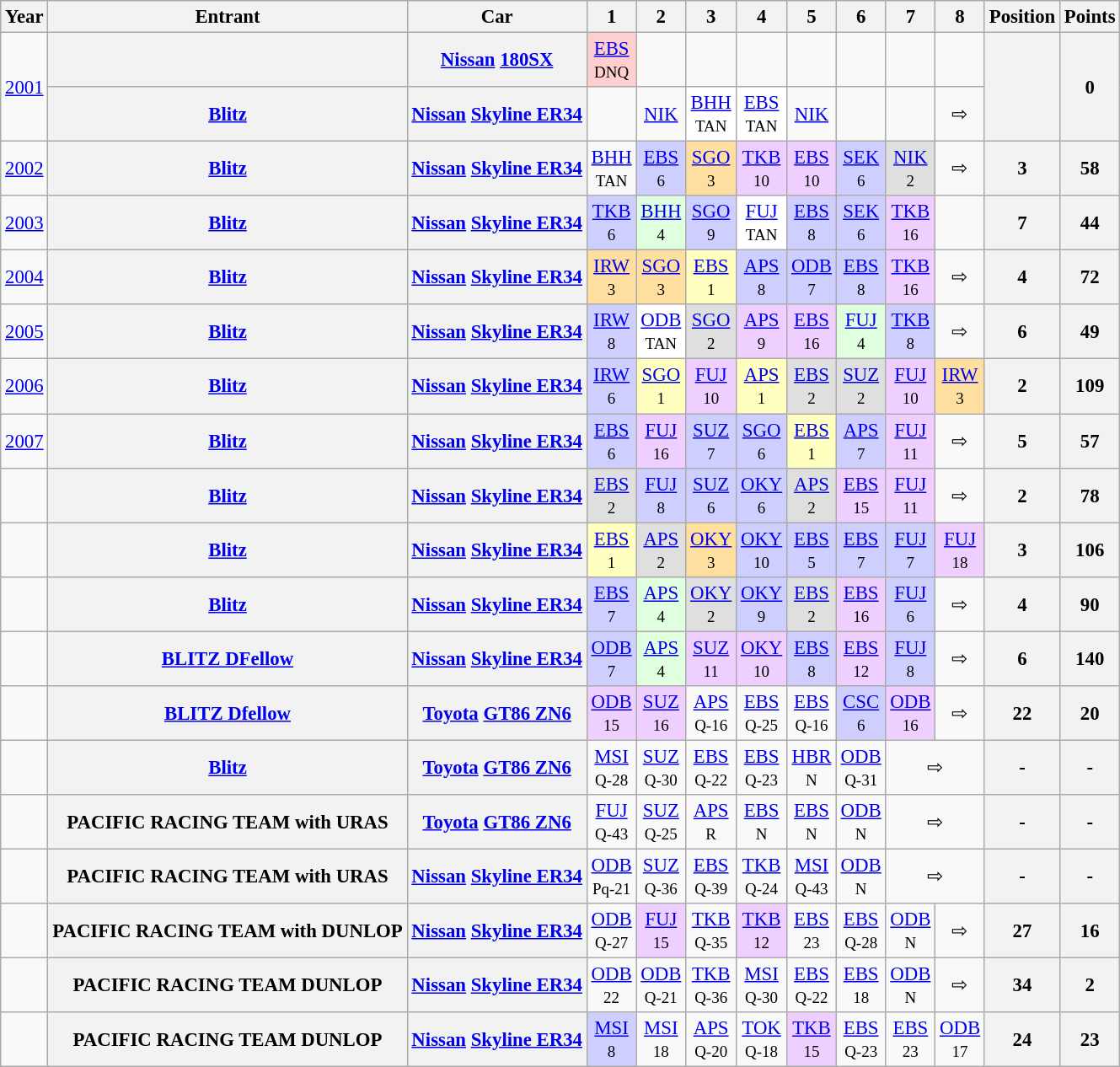<table class="wikitable" style="text-align:center; font-size:95%">
<tr>
<th>Year</th>
<th>Entrant</th>
<th>Car</th>
<th>1</th>
<th>2</th>
<th>3</th>
<th>4</th>
<th>5</th>
<th>6</th>
<th>7</th>
<th>8</th>
<th>Position</th>
<th>Points</th>
</tr>
<tr>
<td rowspan="2"><a href='#'>2001</a></td>
<th></th>
<th><a href='#'>Nissan</a> <a href='#'>180SX</a></th>
<td style="background:#FFCFCF;"><a href='#'>EBS</a><br><small>DNQ</small></td>
<td></td>
<td></td>
<td></td>
<td></td>
<td></td>
<td></td>
<td></td>
<th rowspan="2"></th>
<th rowspan="2">0</th>
</tr>
<tr>
<th><a href='#'>Blitz</a></th>
<th><a href='#'>Nissan</a> <a href='#'>Skyline ER34</a></th>
<td></td>
<td><a href='#'>NIK</a><br><small></small></td>
<td style="background:#FFFFFF;"><a href='#'>BHH</a><br><small>TAN</small></td>
<td style="background:#FFFFFF;"><a href='#'>EBS</a><br><small>TAN</small></td>
<td><a href='#'>NIK</a><br><small></small></td>
<td></td>
<td></td>
<td>⇨</td>
</tr>
<tr>
<td><a href='#'>2002</a></td>
<th><a href='#'>Blitz</a></th>
<th><a href='#'>Nissan</a> <a href='#'>Skyline ER34</a></th>
<td><a href='#'>BHH</a><br><small>TAN</small></td>
<td style="background:#CFCFFF;"><a href='#'>EBS</a><br><small>6</small></td>
<td style="background:#FFDF9F;"><a href='#'>SGO</a><br><small>3</small></td>
<td style="background:#EFCFFF;"><a href='#'>TKB</a><br><small>10</small></td>
<td style="background:#EFCFFF;"><a href='#'>EBS</a><br><small>10</small></td>
<td style="background:#CFCFFF;"><a href='#'>SEK</a><br><small>6</small></td>
<td style="background:#DFDFDF;"><a href='#'>NIK</a><br><small>2</small></td>
<td>⇨</td>
<th>3</th>
<th>58</th>
</tr>
<tr>
<td><a href='#'>2003</a></td>
<th><a href='#'>Blitz</a></th>
<th><a href='#'>Nissan</a> <a href='#'>Skyline ER34</a></th>
<td style="background:#CFCFFF;"><a href='#'>TKB</a><br><small>6</small></td>
<td style="background:#DFFFDF;"><a href='#'>BHH</a><br><small>4</small></td>
<td style="background:#CFCFFF;"><a href='#'>SGO</a><br><small>9</small></td>
<td style="background:#FFFFFF;"><a href='#'>FUJ</a><br><small>TAN</small></td>
<td style="background:#CFCFFF;"><a href='#'>EBS</a><br><small>8</small></td>
<td style="background:#CFCFFF;"><a href='#'>SEK</a><br><small>6</small></td>
<td style="background:#EFCFFF;"><a href='#'>TKB</a><br><small>16</small></td>
<td></td>
<th>7</th>
<th>44</th>
</tr>
<tr>
<td><a href='#'>2004</a></td>
<th><a href='#'>Blitz</a></th>
<th><a href='#'>Nissan</a> <a href='#'>Skyline ER34</a></th>
<td style="background:#FFDF9F;"><a href='#'>IRW</a><br><small>3</small></td>
<td style="background:#FFDF9F;"><a href='#'>SGO</a><br><small>3</small></td>
<td style="background:#FFFFBF;"><a href='#'>EBS</a><br><small><span>1</span></small></td>
<td style="background:#CFCFFF;"><a href='#'>APS</a><br><small>8</small></td>
<td style="background:#CFCFFF;"><a href='#'>ODB</a><br><small>7</small></td>
<td style="background:#CFCFFF;"><a href='#'>EBS</a><br><small>8</small></td>
<td style="background:#EFCFFF;"><a href='#'>TKB</a><br><small>16</small></td>
<td>⇨</td>
<th>4</th>
<th>72</th>
</tr>
<tr>
<td><a href='#'>2005</a></td>
<th><a href='#'>Blitz</a></th>
<th><a href='#'>Nissan</a> <a href='#'>Skyline ER34</a></th>
<td style="background:#CFCFFF;"><a href='#'>IRW</a><br><small>8</small></td>
<td style="background:#FFFFFF;"><a href='#'>ODB</a><br><small>TAN</small></td>
<td style="background:#DFDFDF;"><a href='#'>SGO</a><br><small>2</small></td>
<td style="background:#EFCFFF;"><a href='#'>APS</a><br><small>9</small></td>
<td style="background:#EFCFFF;"><a href='#'>EBS</a><br><small>16</small></td>
<td style="background:#DFFFDF;"><a href='#'>FUJ</a><br><small>4</small></td>
<td style="background:#CFCFFF;"><a href='#'>TKB</a><br><small>8</small></td>
<td>⇨</td>
<th>6</th>
<th>49</th>
</tr>
<tr>
<td><a href='#'>2006</a></td>
<th><a href='#'>Blitz</a></th>
<th><a href='#'>Nissan</a> <a href='#'>Skyline ER34</a></th>
<td style="background:#CFCFFF;"><a href='#'>IRW</a><br><small>6</small></td>
<td style="background:#FFFFBF;"><a href='#'>SGO</a><br><small>1</small></td>
<td style="background:#EFCFFF;"><a href='#'>FUJ</a><br><small>10</small></td>
<td style="background:#FFFFBF;"><a href='#'>APS</a><br><small><span>1</span></small></td>
<td style="background:#DFDFDF;"><a href='#'>EBS</a><br><small>2</small></td>
<td style="background:#DFDFDF;"><a href='#'>SUZ</a><br><small><span>2</span></small></td>
<td style="background:#EFCFFF;"><a href='#'>FUJ</a><br><small>10</small></td>
<td style="background:#FFDF9F;"><a href='#'>IRW</a><br><small>3</small></td>
<th>2</th>
<th>109</th>
</tr>
<tr>
<td><a href='#'>2007</a></td>
<th><a href='#'>Blitz</a></th>
<th><a href='#'>Nissan</a> <a href='#'>Skyline ER34</a></th>
<td style="background:#CFCFFF;"><a href='#'>EBS</a><br><small><span>6</span></small></td>
<td style="background:#EFCFFF;"><a href='#'>FUJ</a><br><small><span>16</span></small></td>
<td style="background:#CFCFFF;"><a href='#'>SUZ</a><br><small>7</small></td>
<td style="background:#CFCFFF;"><a href='#'>SGO</a><br><small><span>6</span></small></td>
<td style="background:#FFFFBF;"><a href='#'>EBS</a><br><small>1</small></td>
<td style="background:#CFCFFF;"><a href='#'>APS</a><br><small><span>7</span></small></td>
<td style="background:#EFCFFF;"><a href='#'>FUJ</a><br><small><span>11</span></small></td>
<td>⇨</td>
<th>5</th>
<th>57</th>
</tr>
<tr>
<td></td>
<th><a href='#'>Blitz</a></th>
<th><a href='#'>Nissan</a> <a href='#'>Skyline ER34</a></th>
<td style="background:#DFDFDF;"><a href='#'>EBS</a><br><small><span>2</span></small></td>
<td style="background:#CFCFFF;"><a href='#'>FUJ</a><br><small>8</small></td>
<td style="background:#CFCFFF;"><a href='#'>SUZ</a><br><small><span>6</span></small></td>
<td style="background:#CFCFFF;"><a href='#'>OKY</a><br><small>6</small></td>
<td style="background:#DFDFDF;"><a href='#'>APS</a><br><small>2</small></td>
<td style="background:#EFCFFF;"><a href='#'>EBS</a><br><small>15</small></td>
<td style="background:#EFCFFF;"><a href='#'>FUJ</a><br><small>11</small></td>
<td>⇨</td>
<th>2</th>
<th>78</th>
</tr>
<tr>
<td></td>
<th><a href='#'>Blitz</a></th>
<th><a href='#'>Nissan</a> <a href='#'>Skyline ER34</a></th>
<td style="background:#FFFFBF;"><a href='#'>EBS</a><br><small>1</small></td>
<td style="background:#DFDFDF;"><a href='#'>APS</a><br><small>2</small></td>
<td style="background:#FFDF9F;"><a href='#'>OKY</a><br><small>3</small></td>
<td style="background:#CFCFFF;"><a href='#'>OKY</a><br><small>10</small></td>
<td style="background:#CFCFFF;"><a href='#'>EBS</a><br><small>5</small></td>
<td style="background:#CFCFFF;"><a href='#'>EBS</a><br><small>7</small></td>
<td style="background:#CFCFFF;"><a href='#'>FUJ</a><br><small>7</small></td>
<td style="background:#EFCFFF;"><a href='#'>FUJ</a><br><small>18</small></td>
<th>3</th>
<th>106</th>
</tr>
<tr>
<td></td>
<th><a href='#'>Blitz</a></th>
<th><a href='#'>Nissan</a> <a href='#'>Skyline ER34</a></th>
<td style="background:#CFCFFF;"><a href='#'>EBS</a><br><small>7</small></td>
<td style="background:#DFFFDF;"><a href='#'>APS</a><br><small>4</small></td>
<td style="background:#DFDFDF;"><a href='#'>OKY</a><br><small>2</small></td>
<td style="background:#CFCFFF;"><a href='#'>OKY</a><br><small>9</small></td>
<td style="background:#DFDFDF;"><a href='#'>EBS</a><br><small>2</small></td>
<td style="background:#EFCFFF;"><a href='#'>EBS</a><br><small>16</small></td>
<td style="background:#CFCFFF;"><a href='#'>FUJ</a><br><small>6</small></td>
<td style="background:#">⇨</td>
<th>4</th>
<th>90</th>
</tr>
<tr>
<td></td>
<th><a href='#'>BLITZ DFellow</a></th>
<th><a href='#'>Nissan</a> <a href='#'>Skyline ER34</a></th>
<td style="background:#CFCFFF;"><a href='#'>ODB</a><br><small>7</small></td>
<td style="background:#DFFFDF;"><a href='#'>APS</a><br><small>4</small></td>
<td style="background:#EFCFFF;"><a href='#'>SUZ</a><br><small>11</small></td>
<td style="background:#EFCFFF;"><a href='#'>OKY</a><br><small>10</small></td>
<td style="background:#CFCFFF;"><a href='#'>EBS</a><br><small>8</small></td>
<td style="background:#EFCFFF;"><a href='#'>EBS</a><br><small>12</small></td>
<td style="background:#CFCFFF;"><a href='#'>FUJ</a><br><small>8</small></td>
<td style="background:#">⇨</td>
<th>6</th>
<th>140</th>
</tr>
<tr>
<td></td>
<th><a href='#'>BLITZ Dfellow</a></th>
<th><a href='#'>Toyota</a> <a href='#'>GT86 ZN6</a></th>
<td style="background:#EFCFFF;"><a href='#'>ODB</a><br><small>15</small></td>
<td style="background:#EFCFFF;"><a href='#'>SUZ</a><br><small>16</small></td>
<td style="background:#"><a href='#'>APS</a><br><small>Q-16</small></td>
<td style="background:#"><a href='#'>EBS</a><br><small>Q-25</small></td>
<td style="background:#"><a href='#'>EBS</a><br><small>Q-16</small></td>
<td style="background:#CFCFFF;"><a href='#'>CSC</a><br><small>6</small></td>
<td style="background:#EFCFFF;"><a href='#'>ODB</a><br><small>16</small></td>
<td style="background:#">⇨</td>
<th>22</th>
<th>20</th>
</tr>
<tr>
<td></td>
<th><a href='#'>Blitz</a></th>
<th><a href='#'>Toyota</a> <a href='#'>GT86 ZN6</a></th>
<td style="background:#"><a href='#'>MSI</a><br><small>Q-28</small></td>
<td style="background:#"><a href='#'>SUZ</a><br><small>Q-30</small></td>
<td style="background:#"><a href='#'>EBS</a><br><small>Q-22</small></td>
<td style="background:#"><a href='#'>EBS</a><br><small>Q-23</small></td>
<td style="background:#"><a href='#'>HBR</a><br><small>N</small></td>
<td style="background:#"><a href='#'>ODB</a><br><small>Q-31</small></td>
<td style="background:#" colspan="2">⇨</td>
<th>-</th>
<th>-</th>
</tr>
<tr>
<td></td>
<th>PACIFIC RACING TEAM with URAS</th>
<th><a href='#'>Toyota</a> <a href='#'>GT86 ZN6</a></th>
<td style="background:#"><a href='#'>FUJ</a><br><small>Q-43</small></td>
<td style="background:#"><a href='#'>SUZ</a><br><small>Q-25</small></td>
<td style="background:#"><a href='#'>APS</a><br><small>R</small></td>
<td style="background:#"><a href='#'>EBS</a><br><small>N</small></td>
<td style="background:#"><a href='#'>EBS</a><br><small>N</small></td>
<td style="background:#"><a href='#'>ODB</a><br><small>N</small></td>
<td style="background:#" colspan="2">⇨</td>
<th>-</th>
<th>-</th>
</tr>
<tr>
<td></td>
<th>PACIFIC RACING TEAM with URAS</th>
<th><a href='#'>Nissan</a> <a href='#'>Skyline ER34</a></th>
<td style="background:#"><a href='#'>ODB</a><br><small>Pq-21</small></td>
<td style="background:#"><a href='#'>SUZ</a><br><small>Q-36</small></td>
<td style="background:#"><a href='#'>EBS</a><br><small>Q-39</small></td>
<td style="background:#"><a href='#'>TKB</a><br><small>Q-24</small></td>
<td style="background:#"><a href='#'>MSI</a><br><small>Q-43</small></td>
<td style="background:#"><a href='#'>ODB</a><br><small>N</small></td>
<td style="background:#" colspan="2">⇨</td>
<th>-</th>
<th>-</th>
</tr>
<tr>
<td></td>
<th>PACIFIC RACING TEAM with DUNLOP</th>
<th><a href='#'>Nissan</a> <a href='#'>Skyline ER34</a></th>
<td style="background:#"><a href='#'>ODB</a><br><small>Q-27</small></td>
<td style="background:#EFCFFF;"><a href='#'>FUJ</a><br><small>15</small></td>
<td style="background:#"><a href='#'>TKB</a><br><small>Q-35</small></td>
<td style="background:#EFCFFF;"><a href='#'>TKB</a><br><small>12</small></td>
<td style="background:#"><a href='#'>EBS</a><br><small>23</small></td>
<td style="background:#"><a href='#'>EBS</a><br><small>Q-28</small></td>
<td style="background:#"><a href='#'>ODB</a><br><small>N</small></td>
<td style="background:#">⇨</td>
<th>27</th>
<th>16</th>
</tr>
<tr>
<td></td>
<th>PACIFIC RACING TEAM DUNLOP</th>
<th><a href='#'>Nissan</a> <a href='#'>Skyline ER34</a></th>
<td style="background:#"><a href='#'>ODB</a><br><small>22</small></td>
<td style="background:#"><a href='#'>ODB</a><br><small>Q-21</small></td>
<td style="background:#"><a href='#'>TKB</a><br><small>Q-36</small></td>
<td style="background:#"><a href='#'>MSI</a><br><small>Q-30</small></td>
<td style="background:#"><a href='#'>EBS</a><br><small>Q-22</small></td>
<td style="background:#"><a href='#'>EBS</a><br><small>18</small></td>
<td style="background:#"><a href='#'>ODB</a><br><small>N</small></td>
<td style="background:#">⇨</td>
<th>34</th>
<th>2</th>
</tr>
<tr>
<td></td>
<th>PACIFIC RACING TEAM DUNLOP</th>
<th><a href='#'>Nissan</a> <a href='#'>Skyline ER34</a></th>
<td style="background:#CFCFFF;"><a href='#'>MSI</a><br><small>8</small></td>
<td style="background:#"><a href='#'>MSI</a><br><small>18</small></td>
<td style="background:#"><a href='#'>APS</a><br><small>Q-20</small></td>
<td style="background:#"><a href='#'>TOK</a><br><small>Q-18</small></td>
<td style="background:#EFCFFF;"><a href='#'>TKB</a><br><small>15</small></td>
<td style="background:#"><a href='#'>EBS</a><br><small>Q-23</small></td>
<td style="background:#"><a href='#'>EBS</a><br><small>23</small></td>
<td style="background:#"><a href='#'>ODB</a><br><small>17</small></td>
<th>24</th>
<th>23</th>
</tr>
</table>
